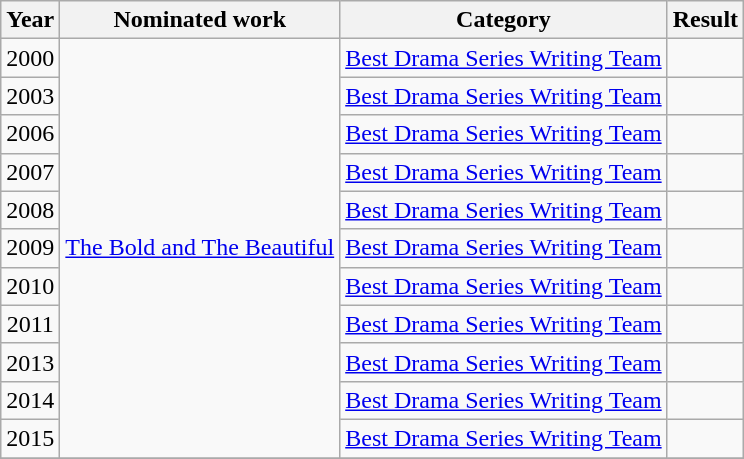<table class="wikitable sortable">
<tr>
<th>Year</th>
<th>Nominated work</th>
<th>Category</th>
<th>Result</th>
</tr>
<tr>
<td style="text-align:center;">2000</td>
<td rowspan=11><a href='#'>The Bold and The Beautiful</a></td>
<td><a href='#'>Best Drama Series Writing Team</a></td>
<td></td>
</tr>
<tr>
<td style="text-align:center;">2003</td>
<td><a href='#'>Best Drama Series Writing Team</a></td>
<td></td>
</tr>
<tr>
<td style="text-align:center;">2006</td>
<td><a href='#'>Best Drama Series Writing Team</a></td>
<td></td>
</tr>
<tr>
<td style="text-align:center;">2007</td>
<td><a href='#'>Best Drama Series Writing Team</a></td>
<td></td>
</tr>
<tr>
<td style="text-align:center;">2008</td>
<td><a href='#'>Best Drama Series Writing Team</a></td>
<td></td>
</tr>
<tr>
<td style="text-align:center;">2009</td>
<td><a href='#'>Best Drama Series Writing Team</a></td>
<td></td>
</tr>
<tr>
<td style="text-align:center;">2010</td>
<td><a href='#'>Best Drama Series Writing Team</a></td>
<td></td>
</tr>
<tr>
<td style="text-align:center;">2011</td>
<td><a href='#'>Best Drama Series Writing Team</a></td>
<td></td>
</tr>
<tr>
<td style="text-align:center;">2013</td>
<td><a href='#'>Best Drama Series Writing Team</a></td>
<td></td>
</tr>
<tr>
<td style="text-align:center;">2014</td>
<td><a href='#'>Best Drama Series Writing Team</a></td>
<td></td>
</tr>
<tr>
<td style="text-align:center;">2015</td>
<td><a href='#'>Best Drama Series Writing Team</a></td>
<td></td>
</tr>
<tr>
</tr>
</table>
